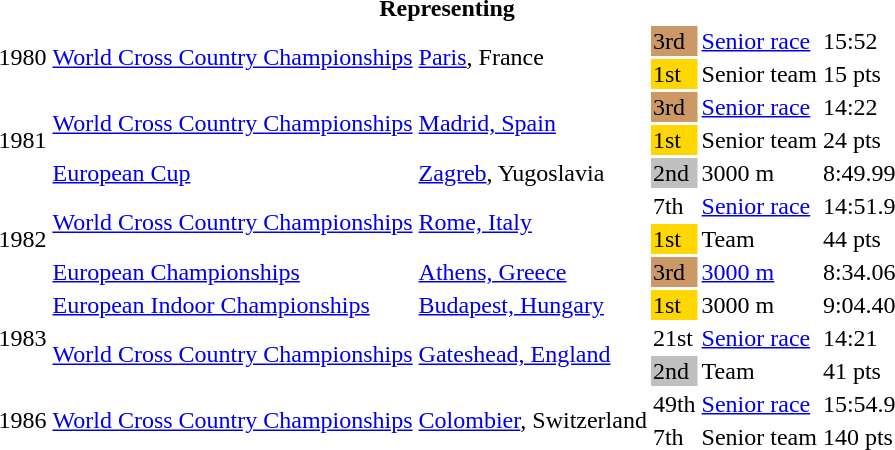<table>
<tr>
<th colspan="6">Representing </th>
</tr>
<tr>
<td rowspan=2>1980</td>
<td rowspan=2><a href='#'>World Cross Country Championships</a></td>
<td rowspan=2><a href='#'>Paris</a>, France</td>
<td bgcolor=cc9966>3rd</td>
<td><a href='#'>Senior race</a></td>
<td>15:52</td>
</tr>
<tr>
<td bgcolor=gold>1st</td>
<td>Senior team</td>
<td>15 pts</td>
</tr>
<tr>
<td rowspan=3>1981</td>
<td rowspan=2><a href='#'>World Cross Country Championships</a></td>
<td rowspan=2><a href='#'>Madrid, Spain</a></td>
<td bgcolor="cc9966">3rd</td>
<td><a href='#'>Senior race</a></td>
<td>14:22</td>
</tr>
<tr>
<td bgcolor="gold">1st</td>
<td>Senior team</td>
<td>24 pts</td>
</tr>
<tr>
<td><a href='#'>European Cup</a></td>
<td><a href='#'>Zagreb</a>, Yugoslavia</td>
<td bgcolor=silver>2nd</td>
<td>3000 m</td>
<td>8:49.99</td>
</tr>
<tr>
<td rowspan=3>1982</td>
<td rowspan=2><a href='#'>World Cross Country Championships</a></td>
<td rowspan=2><a href='#'>Rome, Italy</a></td>
<td>7th</td>
<td><a href='#'>Senior race</a></td>
<td>14:51.9</td>
</tr>
<tr>
<td bgcolor="gold">1st</td>
<td>Team</td>
<td>44 pts</td>
</tr>
<tr>
<td><a href='#'>European Championships</a></td>
<td><a href='#'>Athens, Greece</a></td>
<td bgcolor="cc9966">3rd</td>
<td><a href='#'>3000 m</a></td>
<td>8:34.06</td>
</tr>
<tr>
<td rowspan=3>1983</td>
<td><a href='#'>European Indoor Championships</a></td>
<td><a href='#'>Budapest, Hungary</a></td>
<td bgcolor="gold">1st</td>
<td>3000 m</td>
<td>9:04.40</td>
</tr>
<tr>
<td rowspan=2><a href='#'>World Cross Country Championships</a></td>
<td rowspan=2><a href='#'>Gateshead, England</a></td>
<td>21st</td>
<td><a href='#'>Senior race</a></td>
<td>14:21</td>
</tr>
<tr>
<td bgcolor="silver">2nd</td>
<td>Team</td>
<td>41 pts</td>
</tr>
<tr>
<td rowspan=2>1986</td>
<td rowspan=2><a href='#'>World Cross Country Championships</a></td>
<td rowspan=2><a href='#'>Colombier</a>, Switzerland</td>
<td>49th</td>
<td><a href='#'>Senior race</a></td>
<td>15:54.9</td>
</tr>
<tr>
<td>7th</td>
<td>Senior team</td>
<td>140 pts</td>
</tr>
</table>
